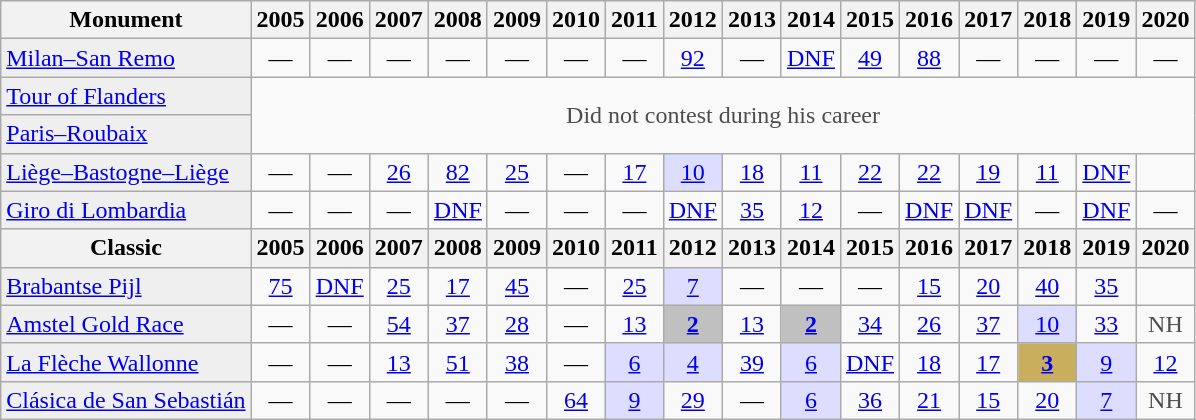<table class="wikitable">
<tr>
<th>Monument</th>
<th>2005</th>
<th>2006</th>
<th>2007</th>
<th>2008</th>
<th>2009</th>
<th>2010</th>
<th>2011</th>
<th>2012</th>
<th>2013</th>
<th>2014</th>
<th>2015</th>
<th>2016</th>
<th>2017</th>
<th>2018</th>
<th>2019</th>
<th>2020</th>
</tr>
<tr style="text-align:center;">
<td style="text-align:left; background:#efefef;"><a href='#'>Milan–San Remo</a></td>
<td>—</td>
<td>—</td>
<td>—</td>
<td>—</td>
<td>—</td>
<td>—</td>
<td>—</td>
<td><a href='#'>92</a></td>
<td>—</td>
<td><a href='#'>DNF</a></td>
<td><a href='#'>49</a></td>
<td><a href='#'>88</a></td>
<td>—</td>
<td>—</td>
<td>—</td>
<td>—</td>
</tr>
<tr style="text-align:center;">
<td style="text-align:left; background:#efefef;"><a href='#'>Tour of Flanders</a></td>
<td style="color:#4d4d4d;" colspan=16 rowspan=2>Did not contest during his career</td>
</tr>
<tr style="text-align:center;">
<td style="text-align:left; background:#efefef;"><a href='#'>Paris–Roubaix</a></td>
</tr>
<tr style="text-align:center;">
<td style="text-align:left; background:#efefef;"><a href='#'>Liège–Bastogne–Liège</a></td>
<td>—</td>
<td>—</td>
<td><a href='#'>26</a></td>
<td><a href='#'>82</a></td>
<td><a href='#'>25</a></td>
<td>—</td>
<td><a href='#'>17</a></td>
<td style="background:#ddddff;"><a href='#'>10</a></td>
<td><a href='#'>18</a></td>
<td><a href='#'>11</a></td>
<td><a href='#'>22</a></td>
<td><a href='#'>22</a></td>
<td><a href='#'>19</a></td>
<td><a href='#'>11</a></td>
<td><a href='#'>DNF</a></td>
<td></td>
</tr>
<tr style="text-align:center;">
<td style="text-align:left; background:#efefef;"><a href='#'>Giro di Lombardia</a></td>
<td>—</td>
<td>—</td>
<td>—</td>
<td><a href='#'>DNF</a></td>
<td>—</td>
<td>—</td>
<td>—</td>
<td><a href='#'>DNF</a></td>
<td><a href='#'>35</a></td>
<td><a href='#'>12</a></td>
<td>—</td>
<td><a href='#'>DNF</a></td>
<td><a href='#'>DNF</a></td>
<td>—</td>
<td><a href='#'>DNF</a></td>
<td>—</td>
</tr>
<tr>
<th>Classic</th>
<th>2005</th>
<th>2006</th>
<th>2007</th>
<th>2008</th>
<th>2009</th>
<th>2010</th>
<th>2011</th>
<th>2012</th>
<th>2013</th>
<th>2014</th>
<th>2015</th>
<th>2016</th>
<th>2017</th>
<th>2018</th>
<th>2019</th>
<th>2020</th>
</tr>
<tr style="text-align:center;">
<td style="text-align:left; background:#efefef;"><a href='#'>Brabantse Pijl</a></td>
<td><a href='#'>75</a></td>
<td><a href='#'>DNF</a></td>
<td><a href='#'>25</a></td>
<td><a href='#'>17</a></td>
<td><a href='#'>45</a></td>
<td>—</td>
<td><a href='#'>25</a></td>
<td style="background:#ddddff;"><a href='#'>7</a></td>
<td>—</td>
<td>—</td>
<td>—</td>
<td><a href='#'>15</a></td>
<td><a href='#'>20</a></td>
<td><a href='#'>40</a></td>
<td><a href='#'>35</a></td>
<td></td>
</tr>
<tr style="text-align:center;">
<td style="text-align:left; background:#efefef;"><a href='#'>Amstel Gold Race</a></td>
<td>—</td>
<td>—</td>
<td><a href='#'>54</a></td>
<td><a href='#'>37</a></td>
<td><a href='#'>28</a></td>
<td>—</td>
<td><a href='#'>13</a></td>
<td style="background:silver;"><a href='#'><strong>2</strong></a></td>
<td><a href='#'>13</a></td>
<td style="background:silver;"><a href='#'><strong>2</strong></a></td>
<td><a href='#'>34</a></td>
<td><a href='#'>26</a></td>
<td><a href='#'>37</a></td>
<td style="background:#ddddff;"><a href='#'>10</a></td>
<td><a href='#'>33</a></td>
<td style="color:#4d4d4d;">NH</td>
</tr>
<tr style="text-align:center;">
<td style="text-align:left; background:#efefef;"><a href='#'>La Flèche Wallonne</a></td>
<td>—</td>
<td>—</td>
<td><a href='#'>13</a></td>
<td><a href='#'>51</a></td>
<td><a href='#'>38</a></td>
<td>—</td>
<td style="background:#ddddff;"><a href='#'>6</a></td>
<td style="background:#ddddff;"><a href='#'>4</a></td>
<td><a href='#'>39</a></td>
<td style="background:#ddddff;"><a href='#'>6</a></td>
<td><a href='#'>DNF</a></td>
<td><a href='#'>18</a></td>
<td><a href='#'>17</a></td>
<td style="background:#C9AE5D;"><a href='#'><strong>3</strong></a></td>
<td style="background:#ddddff;"><a href='#'>9</a></td>
<td><a href='#'>12</a></td>
</tr>
<tr style="text-align:center;">
<td style="text-align:left; background:#efefef;"><a href='#'>Clásica de San Sebastián</a></td>
<td>—</td>
<td>—</td>
<td>—</td>
<td>—</td>
<td>—</td>
<td><a href='#'>64</a></td>
<td style="background:#ddddff;"><a href='#'>9</a></td>
<td><a href='#'>29</a></td>
<td>—</td>
<td style="background:#ddddff;"><a href='#'>6</a></td>
<td><a href='#'>36</a></td>
<td><a href='#'>21</a></td>
<td><a href='#'>15</a></td>
<td><a href='#'>20</a></td>
<td style="background:#ddddff;"><a href='#'>7</a></td>
<td style="color:#4d4d4d;">NH</td>
</tr>
</table>
